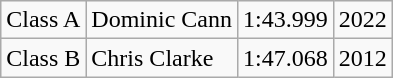<table class="wikitable">
<tr>
<td>Class A</td>
<td>Dominic Cann</td>
<td align="center">1:43.999</td>
<td align="center">2022</td>
</tr>
<tr>
<td>Class B</td>
<td>Chris Clarke</td>
<td align="center">1:47.068</td>
<td align="center">2012</td>
</tr>
</table>
